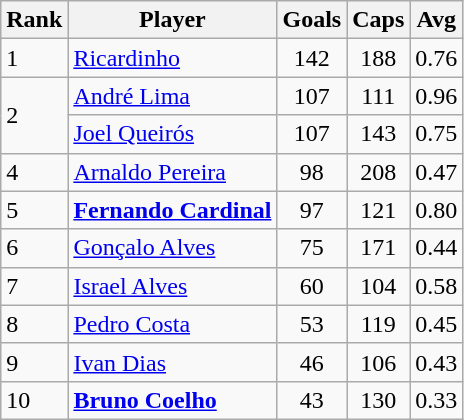<table class="wikitable" style="text-align: center;">
<tr>
<th>Rank</th>
<th>Player</th>
<th>Goals</th>
<th>Caps</th>
<th>Avg</th>
</tr>
<tr>
<td align=left>1</td>
<td align=left><a href='#'>Ricardinho</a></td>
<td>142</td>
<td>188</td>
<td>0.76</td>
</tr>
<tr>
<td rowspan="2" Style="text-align:left;">2</td>
<td align=left><a href='#'>André Lima</a></td>
<td>107</td>
<td>111</td>
<td>0.96</td>
</tr>
<tr>
<td align=left><a href='#'>Joel Queirós</a></td>
<td>107</td>
<td>143</td>
<td>0.75</td>
</tr>
<tr>
<td align=left>4</td>
<td align=left><a href='#'>Arnaldo Pereira</a></td>
<td>98</td>
<td>208</td>
<td>0.47</td>
</tr>
<tr>
<td align=left>5</td>
<td align=left><strong><a href='#'>Fernando Cardinal</a></strong></td>
<td>97</td>
<td>121</td>
<td>0.80</td>
</tr>
<tr>
<td align=left>6</td>
<td align=left><a href='#'>Gonçalo Alves</a></td>
<td>75</td>
<td>171</td>
<td>0.44</td>
</tr>
<tr>
<td align=left>7</td>
<td align=left><a href='#'>Israel Alves</a></td>
<td>60</td>
<td>104</td>
<td>0.58</td>
</tr>
<tr>
<td align=left>8</td>
<td align=left><a href='#'>Pedro Costa</a></td>
<td>53</td>
<td>119</td>
<td>0.45</td>
</tr>
<tr>
<td align=left>9</td>
<td align=left><a href='#'>Ivan Dias</a></td>
<td>46</td>
<td>106</td>
<td>0.43</td>
</tr>
<tr>
<td align=left>10</td>
<td align=left><strong><a href='#'>Bruno Coelho</a></strong></td>
<td>43</td>
<td>130</td>
<td>0.33</td>
</tr>
</table>
